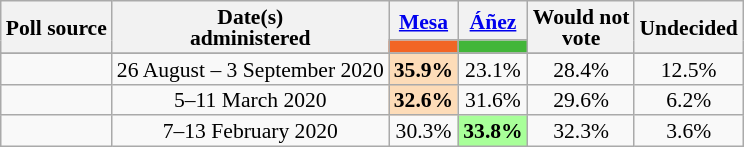<table class="wikitable" style="text-align:center;font-size:90%;line-height:14px;">
<tr>
<th rowspan="2">Poll source</th>
<th rowspan="2">Date(s)<br>administered</th>
<th><a href='#'>Mesa</a></th>
<th><a href='#'>Áñez</a></th>
<th rowspan="2">Would not<br>vote</th>
<th rowspan="2">Undecided</th>
</tr>
<tr>
<td style="background:#F26524;"></td>
<td style="background:#42B639;"></td>
</tr>
<tr>
</tr>
<tr>
<td></td>
<td>26 August – 3 September 2020</td>
<td style="background:#FDDCB8"><strong>35.9%</strong></td>
<td>23.1%</td>
<td>28.4%</td>
<td>12.5%</td>
</tr>
<tr>
<td></td>
<td>5–11 March 2020</td>
<td style="background:#FDDCB8"><strong>32.6%</strong></td>
<td>31.6%</td>
<td>29.6%</td>
<td>6.2%</td>
</tr>
<tr>
<td></td>
<td>7–13 February 2020</td>
<td>30.3%</td>
<td style="background:#a8ff99"><strong>33.8%</strong></td>
<td>32.3%</td>
<td>3.6%</td>
</tr>
</table>
